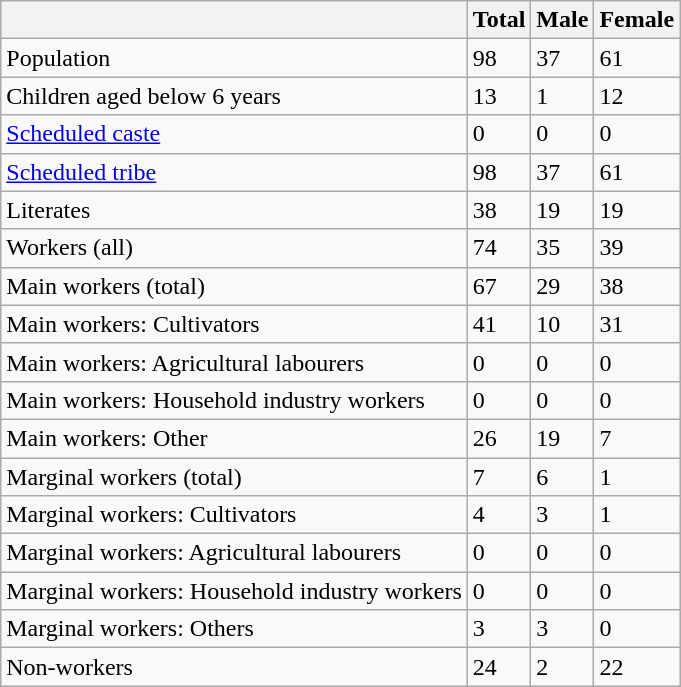<table class="wikitable sortable">
<tr>
<th></th>
<th>Total</th>
<th>Male</th>
<th>Female</th>
</tr>
<tr>
<td>Population</td>
<td>98</td>
<td>37</td>
<td>61</td>
</tr>
<tr>
<td>Children aged below 6 years</td>
<td>13</td>
<td>1</td>
<td>12</td>
</tr>
<tr>
<td><a href='#'>Scheduled caste</a></td>
<td>0</td>
<td>0</td>
<td>0</td>
</tr>
<tr>
<td><a href='#'>Scheduled tribe</a></td>
<td>98</td>
<td>37</td>
<td>61</td>
</tr>
<tr>
<td>Literates</td>
<td>38</td>
<td>19</td>
<td>19</td>
</tr>
<tr>
<td>Workers (all)</td>
<td>74</td>
<td>35</td>
<td>39</td>
</tr>
<tr>
<td>Main workers (total)</td>
<td>67</td>
<td>29</td>
<td>38</td>
</tr>
<tr>
<td>Main workers: Cultivators</td>
<td>41</td>
<td>10</td>
<td>31</td>
</tr>
<tr>
<td>Main workers: Agricultural labourers</td>
<td>0</td>
<td>0</td>
<td>0</td>
</tr>
<tr>
<td>Main workers: Household industry workers</td>
<td>0</td>
<td>0</td>
<td>0</td>
</tr>
<tr>
<td>Main workers: Other</td>
<td>26</td>
<td>19</td>
<td>7</td>
</tr>
<tr>
<td>Marginal workers (total)</td>
<td>7</td>
<td>6</td>
<td>1</td>
</tr>
<tr>
<td>Marginal workers: Cultivators</td>
<td>4</td>
<td>3</td>
<td>1</td>
</tr>
<tr>
<td>Marginal workers: Agricultural labourers</td>
<td>0</td>
<td>0</td>
<td>0</td>
</tr>
<tr>
<td>Marginal workers: Household industry workers</td>
<td>0</td>
<td>0</td>
<td>0</td>
</tr>
<tr>
<td>Marginal workers: Others</td>
<td>3</td>
<td>3</td>
<td>0</td>
</tr>
<tr>
<td>Non-workers</td>
<td>24</td>
<td>2</td>
<td>22</td>
</tr>
</table>
